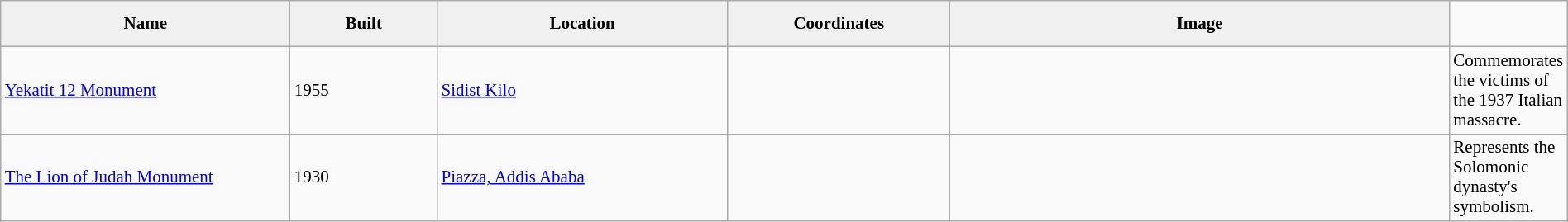<table class="wikitable" style="width:100%; border-collapse:collapse; text-align:left; font-size:14px; margin-bottom:20px;">
<tr>
<th style="padding:10px; background-color:#f0f0f0; width:20%;">Name</th>
<th style="padding:10px; background-color:#f0f0f0; width:10%;">Built</th>
<th style="padding:10px; background-color:#f0f0f0; width:20%;">Location</th>
<th style="padding:10px; background-color:#f0f0f0; width:15%;">Coordinates</th>
<th style="padding:10px; background-color:#f0f0f0; width:35%;">Image</th>
</tr>
<tr>
<td><a href='#'>Yekatit 12 Monument</a></td>
<td>1955</td>
<td><a href='#'>Sidist Kilo</a></td>
<td></td>
<td></td>
<td>Commemorates the victims of the 1937 Italian massacre.</td>
</tr>
<tr>
<td><a href='#'>The Lion of Judah Monument</a></td>
<td>1930</td>
<td><a href='#'>Piazza, Addis Ababa</a></td>
<td></td>
<td></td>
<td>Represents the Solomonic dynasty's symbolism.</td>
</tr>
</table>
